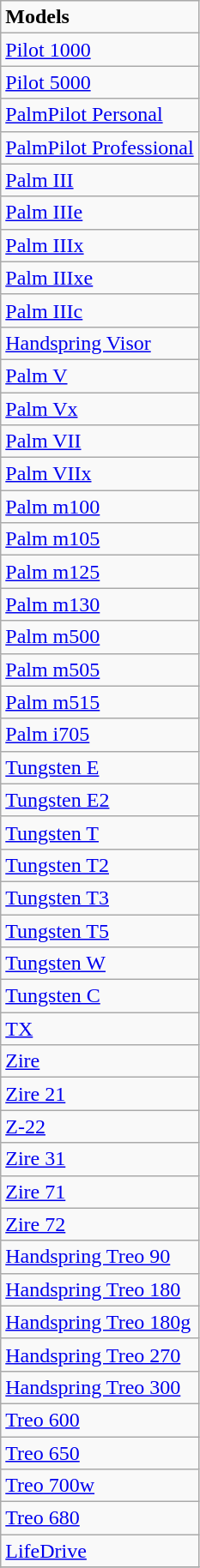<table class="wikitable" border=1>
<tr>
<td><strong>Models</strong></td>
</tr>
<tr>
<td><a href='#'>Pilot 1000</a></td>
</tr>
<tr>
<td><a href='#'>Pilot 5000</a></td>
</tr>
<tr>
<td><a href='#'>PalmPilot Personal</a></td>
</tr>
<tr>
<td><a href='#'>PalmPilot Professional</a></td>
</tr>
<tr>
<td><a href='#'>Palm III</a></td>
</tr>
<tr>
<td><a href='#'>Palm IIIe</a></td>
</tr>
<tr>
<td><a href='#'>Palm IIIx</a></td>
</tr>
<tr>
<td><a href='#'>Palm IIIxe</a></td>
</tr>
<tr>
<td><a href='#'>Palm IIIc</a></td>
</tr>
<tr>
<td><a href='#'>Handspring Visor</a></td>
</tr>
<tr>
<td><a href='#'>Palm V</a></td>
</tr>
<tr>
<td><a href='#'>Palm Vx</a></td>
</tr>
<tr>
<td><a href='#'>Palm VII</a></td>
</tr>
<tr>
<td><a href='#'>Palm VIIx</a></td>
</tr>
<tr>
<td><a href='#'>Palm m100</a></td>
</tr>
<tr>
<td><a href='#'>Palm m105</a></td>
</tr>
<tr>
<td><a href='#'>Palm m125</a></td>
</tr>
<tr>
<td><a href='#'>Palm m130</a></td>
</tr>
<tr>
<td><a href='#'>Palm m500</a></td>
</tr>
<tr>
<td><a href='#'>Palm m505</a></td>
</tr>
<tr>
<td><a href='#'>Palm m515</a></td>
</tr>
<tr>
<td><a href='#'>Palm i705</a></td>
</tr>
<tr>
<td><a href='#'>Tungsten E</a></td>
</tr>
<tr>
<td><a href='#'>Tungsten E2</a></td>
</tr>
<tr>
<td><a href='#'>Tungsten T</a></td>
</tr>
<tr>
<td><a href='#'>Tungsten T2</a></td>
</tr>
<tr>
<td><a href='#'>Tungsten T3</a></td>
</tr>
<tr>
<td><a href='#'>Tungsten T5</a></td>
</tr>
<tr>
<td><a href='#'>Tungsten W</a></td>
</tr>
<tr>
<td><a href='#'>Tungsten C</a></td>
</tr>
<tr>
<td><a href='#'>TX</a></td>
</tr>
<tr>
<td><a href='#'>Zire</a></td>
</tr>
<tr>
<td><a href='#'>Zire 21</a></td>
</tr>
<tr>
<td><a href='#'>Z-22</a></td>
</tr>
<tr>
<td><a href='#'>Zire 31</a></td>
</tr>
<tr>
<td><a href='#'>Zire 71</a></td>
</tr>
<tr>
<td><a href='#'>Zire 72</a></td>
</tr>
<tr>
<td><a href='#'>Handspring Treo 90</a></td>
</tr>
<tr>
<td><a href='#'>Handspring Treo 180</a></td>
</tr>
<tr>
<td><a href='#'>Handspring Treo 180g</a></td>
</tr>
<tr>
<td><a href='#'>Handspring Treo 270</a></td>
</tr>
<tr>
<td><a href='#'>Handspring Treo 300</a></td>
</tr>
<tr>
<td><a href='#'>Treo 600</a></td>
</tr>
<tr>
<td><a href='#'>Treo 650</a></td>
</tr>
<tr>
<td><a href='#'>Treo 700w</a></td>
</tr>
<tr>
<td><a href='#'>Treo 680</a></td>
</tr>
<tr>
<td><a href='#'>LifeDrive</a></td>
</tr>
<tr>
</tr>
</table>
